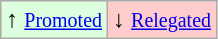<table class="wikitable" align="center">
<tr>
<td bgcolor="#ddffdd">↑ <small><a href='#'>Promoted</a></small></td>
<td bgcolor="#ffcccc">↓ <small><a href='#'>Relegated</a></small></td>
</tr>
</table>
